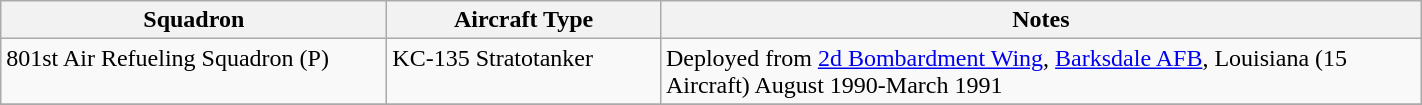<table class="wikitable">
<tr>
<th scope="col" width="250">Squadron</th>
<th scope="col" width="175">Aircraft Type</th>
<th scope="col" width="500">Notes</th>
</tr>
<tr valign="top">
<td>801st Air Refueling Squadron (P)</td>
<td>KC-135 Stratotanker</td>
<td>Deployed from <a href='#'>2d Bombardment Wing</a>, <a href='#'>Barksdale AFB</a>, Louisiana (15 Aircraft) August 1990-March 1991</td>
</tr>
<tr>
</tr>
</table>
